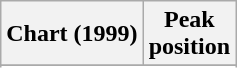<table class="wikitable sortable plainrowheaders">
<tr>
<th>Chart (1999)</th>
<th>Peak<br>position</th>
</tr>
<tr>
</tr>
<tr>
</tr>
</table>
